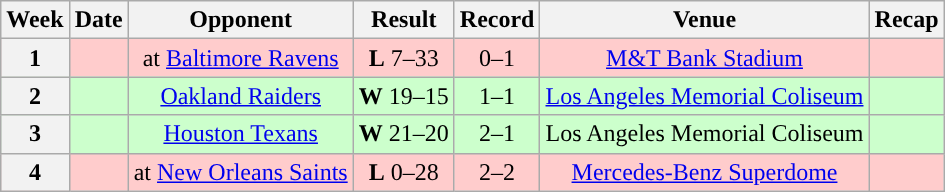<table class="wikitable" style="text-align:center">
<tr>
<th>Week</th>
<th>Date</th>
<th>Opponent</th>
<th>Result</th>
<th>Record</th>
<th>Venue</th>
<th>Recap</th>
</tr>
<tr style="background:#fcc">
<th>1</th>
<td></td>
<td>at <a href='#'>Baltimore Ravens</a></td>
<td><strong>L</strong> 7–33</td>
<td>0–1</td>
<td><a href='#'>M&T Bank Stadium</a></td>
<td></td>
</tr>
<tr style="background:#cfc">
<th>2</th>
<td></td>
<td><a href='#'>Oakland Raiders</a></td>
<td><strong>W</strong> 19–15</td>
<td>1–1</td>
<td><a href='#'>Los Angeles Memorial Coliseum</a></td>
<td></td>
</tr>
<tr style="background:#cfc">
<th>3</th>
<td></td>
<td><a href='#'>Houston Texans</a></td>
<td><strong>W</strong> 21–20</td>
<td>2–1</td>
<td>Los Angeles Memorial Coliseum</td>
<td></td>
</tr>
<tr style="background:#fcc">
<th>4</th>
<td></td>
<td>at <a href='#'>New Orleans Saints</a></td>
<td><strong>L</strong> 0–28</td>
<td>2–2</td>
<td><a href='#'>Mercedes-Benz Superdome</a></td>
<td></td>
</tr>
</table>
